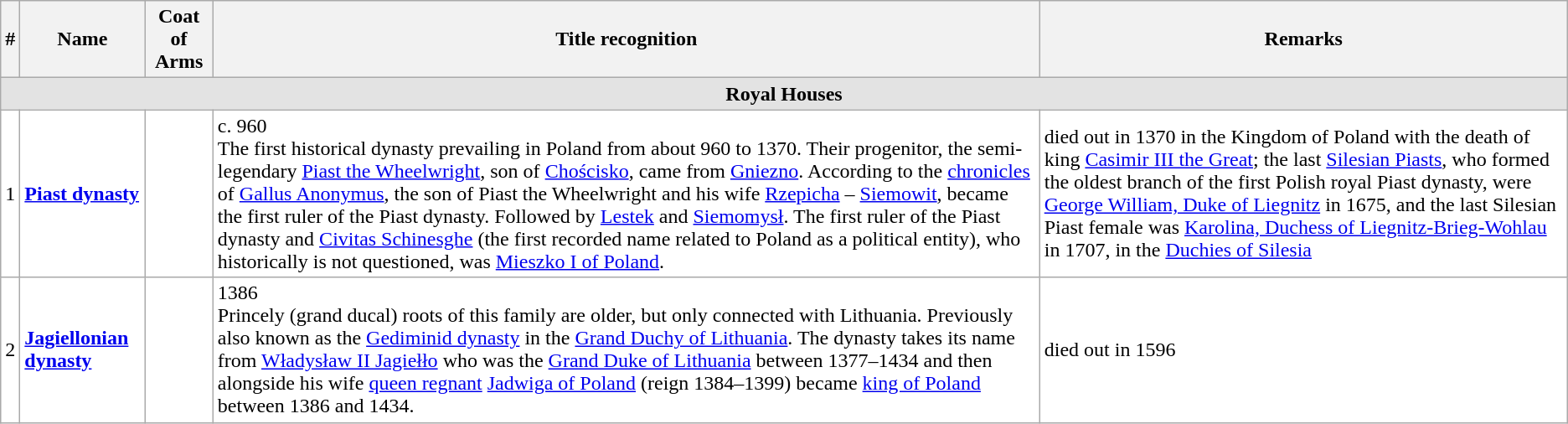<table class="wikitable">
<tr>
<th>#</th>
<th>Name</th>
<th>Coat of Arms</th>
<th>Title recognition</th>
<th>Remarks</th>
</tr>
<tr align="center" style="background:#e3e3e3">
<td colspan="6"><strong>Royal Houses</strong></td>
</tr>
<tr bgcolor=#FFFFFF>
<td align=top>1</td>
<td><strong><a href='#'>Piast dynasty</a></strong></td>
<td></td>
<td>c. 960<br>The first historical dynasty prevailing in Poland from about 960 to 1370. Their progenitor, the semi-legendary <a href='#'>Piast the Wheelwright</a>, son of <a href='#'>Chościsko</a>, came from <a href='#'>Gniezno</a>. According to the <a href='#'>chronicles</a> of <a href='#'>Gallus Anonymus</a>, the son of Piast the Wheelwright and his wife <a href='#'>Rzepicha</a> – <a href='#'>Siemowit</a>, became the first ruler of the Piast dynasty. Followed by <a href='#'>Lestek</a> and <a href='#'>Siemomysł</a>. The first ruler of the Piast dynasty and <a href='#'>Civitas Schinesghe</a> (the first recorded name related to Poland as a political entity), who historically is not questioned, was <a href='#'>Mieszko I of Poland</a>.</td>
<td>died out in 1370 in the Kingdom of Poland with the death of king <a href='#'>Casimir III the Great</a>; the last <a href='#'>Silesian Piasts</a>, who formed the oldest branch of the first Polish royal Piast dynasty, were <a href='#'>George William, Duke of Liegnitz</a> in 1675, and the last Silesian Piast female was <a href='#'>Karolina, Duchess of Liegnitz-Brieg-Wohlau</a> in 1707, in the <a href='#'>Duchies of Silesia</a></td>
</tr>
<tr bgcolor=#FFFFFF>
<td align=top>2</td>
<td><strong><a href='#'>Jagiellonian dynasty</a></strong></td>
<td></td>
<td>1386<br>Princely (grand ducal) roots of this family are older, but only connected with Lithuania. Previously also known as the <a href='#'>Gediminid dynasty</a> in the <a href='#'>Grand Duchy of Lithuania</a>. The dynasty takes its name from <a href='#'>Władysław II Jagiełło</a> who was the <a href='#'>Grand Duke of Lithuania</a> between 1377–1434 and then alongside his wife <a href='#'>queen regnant</a> <a href='#'>Jadwiga of Poland</a> (reign 1384–1399) became <a href='#'>king of Poland</a> between 1386 and 1434.</td>
<td>died out in 1596</td>
</tr>
</table>
